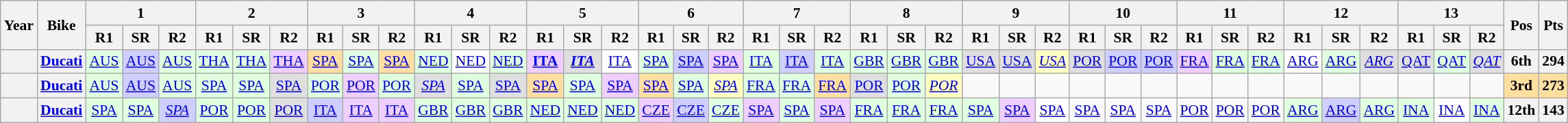<table class="wikitable" style="text-align:center; font-size:90%;">
<tr>
<th rowspan="2">Year</th>
<th rowspan="2">Bike</th>
<th colspan="3">1</th>
<th colspan="3">2</th>
<th colspan="3">3</th>
<th colspan="3">4</th>
<th colspan="3">5</th>
<th colspan="3">6</th>
<th colspan="3">7</th>
<th colspan="3">8</th>
<th colspan="3">9</th>
<th colspan="3">10</th>
<th colspan="3">11</th>
<th colspan="3">12</th>
<th colspan="3">13</th>
<th rowspan="2">Pos</th>
<th rowspan="2">Pts</th>
</tr>
<tr>
<th>R1</th>
<th>SR</th>
<th>R2</th>
<th>R1</th>
<th>SR</th>
<th>R2</th>
<th>R1</th>
<th>SR</th>
<th>R2</th>
<th>R1</th>
<th>SR</th>
<th>R2</th>
<th>R1</th>
<th>SR</th>
<th>R2</th>
<th>R1</th>
<th>SR</th>
<th>R2</th>
<th>R1</th>
<th>SR</th>
<th>R2</th>
<th>R1</th>
<th>SR</th>
<th>R2</th>
<th>R1</th>
<th>SR</th>
<th>R2</th>
<th>R1</th>
<th>SR</th>
<th>R2</th>
<th>R1</th>
<th>SR</th>
<th>R2</th>
<th>R1</th>
<th>SR</th>
<th>R2</th>
<th>R1</th>
<th>SR</th>
<th>R2</th>
</tr>
<tr>
<th></th>
<th><a href='#'>Ducati</a></th>
<td style="background:#dfffdf;"><a href='#'>AUS</a><br></td>
<td style="background:#cfcfff;"><a href='#'>AUS</a><br></td>
<td style="background:#dfffdf;"><a href='#'>AUS</a><br></td>
<td style="background:#dfffdf;"><a href='#'>THA</a><br></td>
<td style="background:#dfffdf;"><a href='#'>THA</a><br></td>
<td style="background:#efcfff;"><a href='#'>THA</a><br></td>
<td style="background:#ffdf9f;"><a href='#'>SPA</a><br></td>
<td style="background:#dfffdf;"><a href='#'>SPA</a><br></td>
<td style="background:#ffdf9f;"><a href='#'>SPA</a><br></td>
<td style="background:#dfffdf;"><a href='#'>NED</a><br></td>
<td style="background:#ffffff;"><a href='#'>NED</a><br></td>
<td style="background:#dfffdf;"><a href='#'>NED</a><br></td>
<td style="background:#efcfff;"><strong><a href='#'>ITA</a></strong><br></td>
<td style="background:#dfdfdf;"><strong><em><a href='#'>ITA</a></em></strong><br></td>
<td style="background:#ffffff;"><a href='#'>ITA</a><br></td>
<td style="background:#dfffdf;"><a href='#'>SPA</a><br></td>
<td style="background:#cfcfff;"><a href='#'>SPA</a><br></td>
<td style="background:#efcfff;"><a href='#'>SPA</a><br></td>
<td style="background:#dfffdf;"><a href='#'>ITA</a><br></td>
<td style="background:#cfcfff;"><a href='#'>ITA</a><br></td>
<td style="background:#dfffdf;"><a href='#'>ITA</a><br></td>
<td style="background:#dfffdf;"><a href='#'>GBR</a><br></td>
<td style="background:#dfffdf;"><a href='#'>GBR</a><br></td>
<td style="background:#dfffdf;"><a href='#'>GBR</a><br></td>
<td style="background:#dfdfdf;"><a href='#'>USA</a><br></td>
<td style="background:#dfdfdf;"><a href='#'>USA</a><br></td>
<td style="background:#ffffbf;"><em><a href='#'>USA</a></em><br></td>
<td style="background:#dfdfdf;"><a href='#'>POR</a><br></td>
<td style="background:#cfcfff;"><a href='#'>POR</a><br></td>
<td style="background:#cfcfff;"><a href='#'>POR</a><br></td>
<td style="background:#efcfff;"><a href='#'>FRA</a><br></td>
<td style="background:#dfffdf;"><a href='#'>FRA</a><br></td>
<td style="background:#dfffdf;"><a href='#'>FRA</a><br></td>
<td style="background:#ffffff;"><a href='#'>ARG</a><br></td>
<td style="background:#dfffdf;"><a href='#'>ARG</a><br></td>
<td style="background:#dfdfdf;"><em><a href='#'>ARG</a></em><br></td>
<td style="background:#dfdfdf;"><a href='#'>QAT</a><br></td>
<td style="background:#dfffdf;"><a href='#'>QAT</a><br></td>
<td style="background:#dfdfdf;"><em><a href='#'>QAT</a></em><br></td>
<th>6th</th>
<th>294</th>
</tr>
<tr>
<th></th>
<th><a href='#'>Ducati</a></th>
<td style="background:#dfffdf;"><a href='#'>AUS</a><br></td>
<td style="background:#cfcfff;"><a href='#'>AUS</a><br></td>
<td style="background:#dfffdf;"><a href='#'>AUS</a><br></td>
<td style="background:#dfffdf;"><a href='#'>SPA</a><br></td>
<td style="background:#dfffdf;"><a href='#'>SPA</a><br></td>
<td style="background:#dfdfdf;"><a href='#'>SPA</a><br></td>
<td style="background:#dfffdf;"><a href='#'>POR</a><br></td>
<td style="background:#efcfff;"><a href='#'>POR</a><br></td>
<td style="background:#dfffdf;"><a href='#'>POR</a><br></td>
<td style="background:#dfdfdf;"><em><a href='#'>SPA</a></em><br></td>
<td style="background:#dfffdf;"><a href='#'>SPA</a><br></td>
<td style="background:#dfdfdf;"><a href='#'>SPA</a><br></td>
<td style="background:#ffdf9f;"><a href='#'>SPA</a><br></td>
<td style="background:#dfffdf;"><a href='#'>SPA</a><br></td>
<td style="background:#efcfff;"><a href='#'>SPA</a><br></td>
<td style="background:#ffdf9f;"><a href='#'>SPA</a><br></td>
<td style="background:#dfffdf;"><a href='#'>SPA</a><br></td>
<td style="background:#ffffbf;"><em><a href='#'>SPA</a></em><br></td>
<td style="background:#dfffdf;"><a href='#'>FRA</a><br></td>
<td style="background:#dfffdf;"><a href='#'>FRA</a><br></td>
<td style="background:#ffdf9f;"><a href='#'>FRA</a><br></td>
<td style="background:#dfdfdf;"><a href='#'>POR</a><br></td>
<td style="background:#dfffdf;"><a href='#'>POR</a><br></td>
<td style="background:#ffffbf;"><em><a href='#'>POR</a></em><br></td>
<td></td>
<td></td>
<td></td>
<td></td>
<td></td>
<td></td>
<td></td>
<td></td>
<td></td>
<td></td>
<td></td>
<td></td>
<td></td>
<td></td>
<td></td>
<th style="background:#ffdf9f;">3rd</th>
<th style="background:#ffdf9f;">273</th>
</tr>
<tr>
<th></th>
<th><a href='#'>Ducati</a></th>
<td style="background:#dfffdf;"><a href='#'>SPA</a><br></td>
<td style="background:#dfffdf;"><a href='#'>SPA</a><br></td>
<td style="background:#cfcfff;"><em><a href='#'>SPA</a></em><br></td>
<td style="background:#dfffdf;"><a href='#'>POR</a><br></td>
<td style="background:#dfffdf;"><a href='#'>POR</a><br></td>
<td style="background:#dfdfdf;"><a href='#'>POR</a><br></td>
<td style="background:#cfcfff;"><a href='#'>ITA</a><br></td>
<td style="background:#efcfff;"><a href='#'>ITA</a><br></td>
<td style="background:#efcfff;"><a href='#'>ITA</a><br></td>
<td style="background:#dfffdf;"><a href='#'>GBR</a><br></td>
<td style="background:#dfffdf;"><a href='#'>GBR</a><br></td>
<td style="background:#dfffdf;"><a href='#'>GBR</a><br></td>
<td style="background:#dfffdf;"><a href='#'>NED</a><br></td>
<td style="background:#dfffdf;"><a href='#'>NED</a><br></td>
<td style="background:#dfffdf;"><a href='#'>NED</a><br></td>
<td style="background:#efcfff;"><a href='#'>CZE</a><br></td>
<td style="background:#cfcfff;"><a href='#'>CZE</a><br></td>
<td style="background:#dfffdf;"><a href='#'>CZE</a><br></td>
<td style="background:#efcfff;"><a href='#'>SPA</a><br></td>
<td style="background:#dfffdf;"><a href='#'>SPA</a><br></td>
<td style="background:#efcfff;"><a href='#'>SPA</a><br></td>
<td style="background:#dfffdf;"><a href='#'>FRA</a><br></td>
<td style="background:#dfffdf;"><a href='#'>FRA</a><br></td>
<td style="background:#dfffdf;"><a href='#'>FRA</a><br></td>
<td style="background:#dfffdf;"><a href='#'>SPA</a><br></td>
<td style="background:#efcfff;"><a href='#'>SPA</a><br></td>
<td style="background:#ffffff;"><a href='#'>SPA</a><br></td>
<td><a href='#'>SPA</a></td>
<td><a href='#'>SPA</a></td>
<td><a href='#'>SPA</a></td>
<td><a href='#'>POR</a></td>
<td><a href='#'>POR</a></td>
<td><a href='#'>POR</a></td>
<td style="background:#dfffdf;"><a href='#'>ARG</a><br></td>
<td style="background:#cfcfff;"><a href='#'>ARG</a><br></td>
<td style="background:#dfffdf;"><a href='#'>ARG</a><br></td>
<td style="background:#dfffdf;"><a href='#'>INA</a><br></td>
<td style="background:#ffffff;"><a href='#'>INA</a><br></td>
<td style="background:#dfffdf;"><a href='#'>INA</a><br></td>
<th>12th</th>
<th>143</th>
</tr>
</table>
